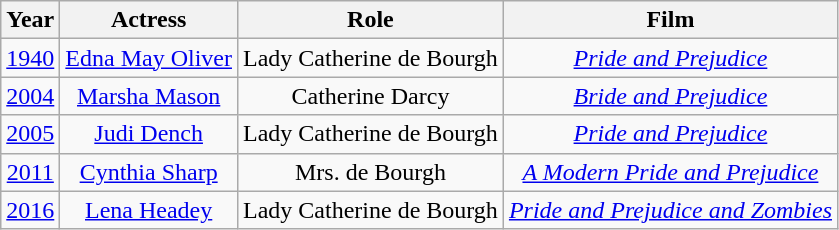<table class="wikitable">
<tr>
<th scope="col">Year</th>
<th scope="col">Actress</th>
<th scope="col">Role</th>
<th scope="col">Film</th>
</tr>
<tr align="center">
<td><a href='#'>1940</a></td>
<td><a href='#'>Edna May Oliver</a></td>
<td>Lady Catherine de Bourgh</td>
<td><em><a href='#'>Pride and Prejudice</a></em></td>
</tr>
<tr align="center">
<td><a href='#'>2004</a></td>
<td><a href='#'>Marsha Mason</a></td>
<td>Catherine Darcy</td>
<td><em><a href='#'>Bride and Prejudice</a></em></td>
</tr>
<tr align="center">
<td><a href='#'>2005</a></td>
<td><a href='#'>Judi Dench</a></td>
<td>Lady Catherine de Bourgh</td>
<td><em><a href='#'>Pride and Prejudice</a></em></td>
</tr>
<tr align="center">
<td><a href='#'>2011</a></td>
<td><a href='#'>Cynthia Sharp</a></td>
<td>Mrs. de Bourgh</td>
<td><em><a href='#'>A Modern Pride and Prejudice</a></em></td>
</tr>
<tr align="center">
<td><a href='#'>2016</a></td>
<td><a href='#'>Lena Headey</a></td>
<td>Lady Catherine de Bourgh</td>
<td><em><a href='#'>Pride and Prejudice and Zombies</a></em></td>
</tr>
</table>
